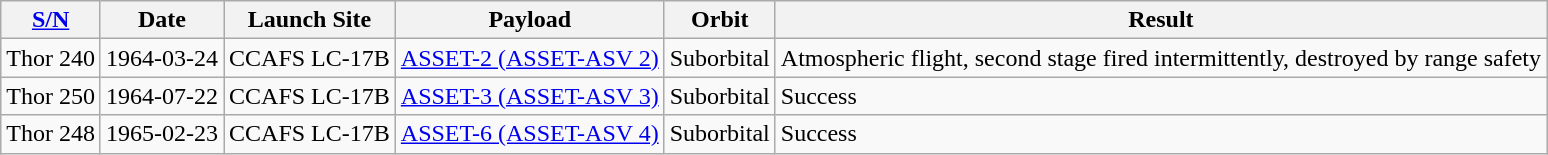<table class="wikitable sortable">
<tr>
<th><a href='#'>S/N</a></th>
<th>Date</th>
<th>Launch Site</th>
<th>Payload</th>
<th>Orbit</th>
<th>Result</th>
</tr>
<tr>
<td>Thor 240</td>
<td>1964-03-24</td>
<td>CCAFS LC-17B</td>
<td><a href='#'>ASSET-2 (ASSET-ASV 2)</a></td>
<td>Suborbital</td>
<td>Atmospheric flight, second stage fired intermittently, destroyed by range safety</td>
</tr>
<tr>
<td>Thor 250</td>
<td>1964-07-22</td>
<td>CCAFS LC-17B</td>
<td><a href='#'>ASSET-3 (ASSET-ASV 3)</a></td>
<td>Suborbital</td>
<td>Success</td>
</tr>
<tr>
<td>Thor 248</td>
<td>1965-02-23</td>
<td>CCAFS LC-17B</td>
<td><a href='#'>ASSET-6 (ASSET-ASV 4)</a></td>
<td>Suborbital</td>
<td>Success</td>
</tr>
</table>
